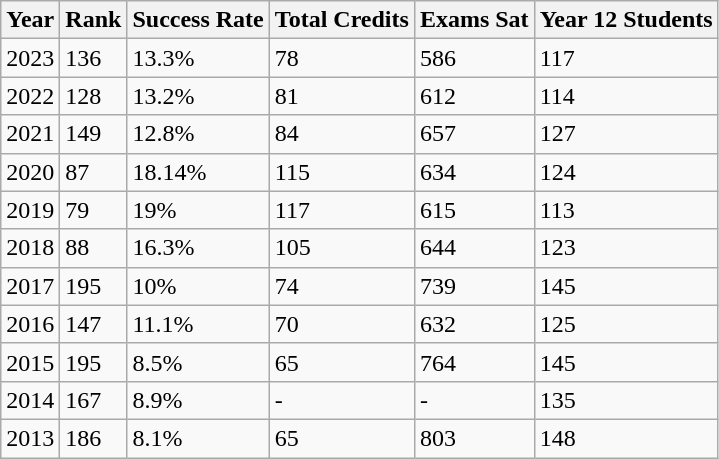<table class="wikitable sortable">
<tr>
<th>Year</th>
<th>Rank</th>
<th>Success Rate</th>
<th>Total Credits</th>
<th>Exams Sat</th>
<th>Year 12 Students</th>
</tr>
<tr>
<td>2023</td>
<td>136</td>
<td>13.3%</td>
<td>78</td>
<td>586</td>
<td>117</td>
</tr>
<tr>
<td>2022</td>
<td>128</td>
<td>13.2%</td>
<td>81</td>
<td>612</td>
<td>114</td>
</tr>
<tr>
<td>2021</td>
<td>149</td>
<td>12.8%</td>
<td>84</td>
<td>657</td>
<td>127</td>
</tr>
<tr>
<td>2020</td>
<td>87</td>
<td>18.14%</td>
<td>115</td>
<td>634</td>
<td>124</td>
</tr>
<tr>
<td>2019</td>
<td>79</td>
<td>19%</td>
<td>117</td>
<td>615</td>
<td>113</td>
</tr>
<tr>
<td>2018</td>
<td>88</td>
<td>16.3%</td>
<td>105</td>
<td>644</td>
<td>123</td>
</tr>
<tr>
<td>2017</td>
<td>195</td>
<td>10%</td>
<td>74</td>
<td>739</td>
<td>145</td>
</tr>
<tr>
<td>2016</td>
<td>147</td>
<td>11.1%</td>
<td>70</td>
<td>632</td>
<td>125</td>
</tr>
<tr>
<td>2015</td>
<td>195</td>
<td>8.5%</td>
<td>65</td>
<td>764</td>
<td>145</td>
</tr>
<tr>
<td>2014</td>
<td>167</td>
<td>8.9%</td>
<td>-</td>
<td>-</td>
<td>135</td>
</tr>
<tr>
<td>2013</td>
<td>186</td>
<td>8.1%</td>
<td>65</td>
<td>803</td>
<td>148</td>
</tr>
</table>
